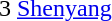<table cellspacing="0" cellpadding="0">
<tr>
<td><div>3 </div></td>
<td><a href='#'>Shenyang</a></td>
</tr>
</table>
